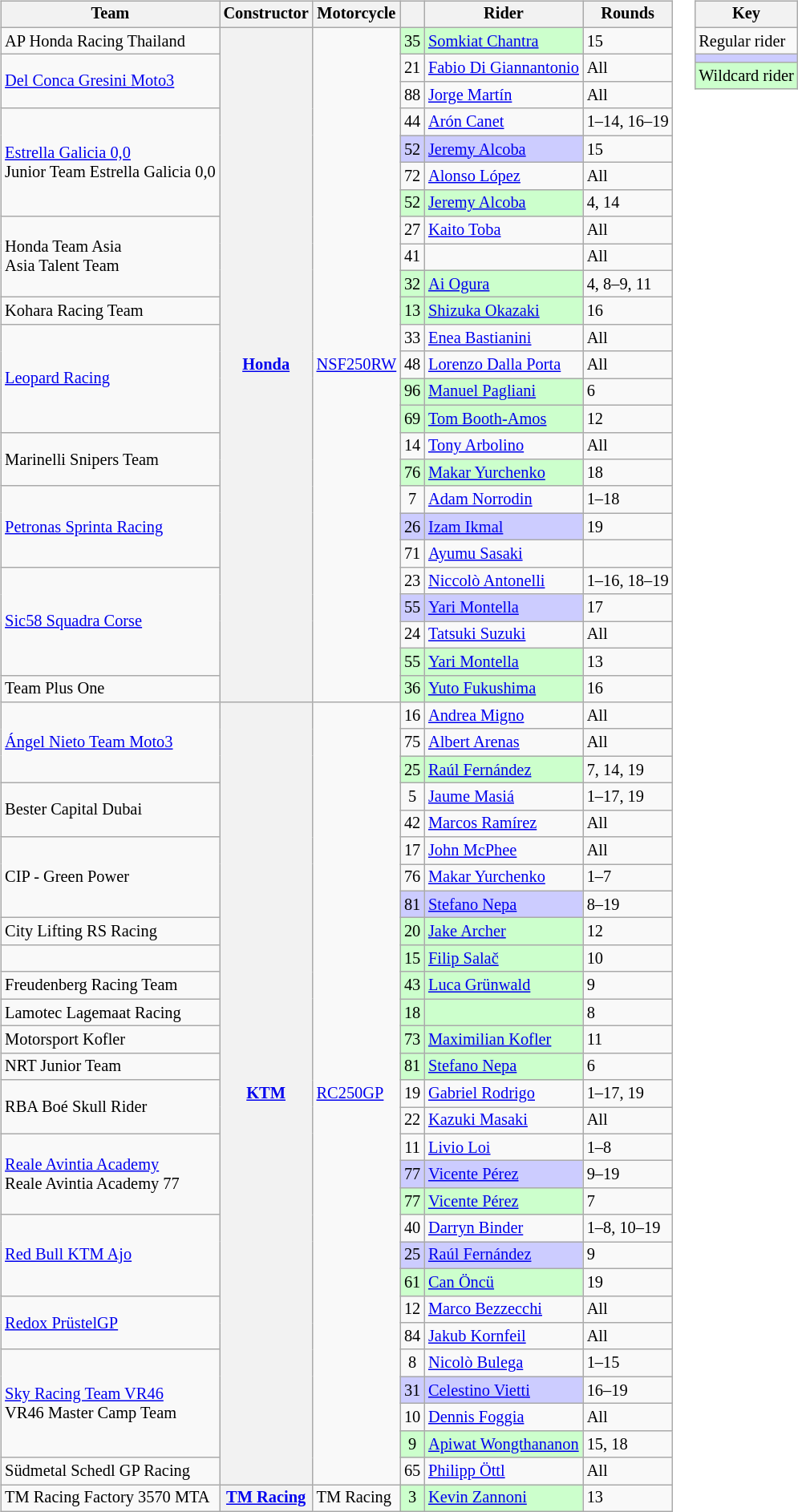<table>
<tr>
<td><br><table class="wikitable" style="font-size: 85%;">
<tr>
<th>Team</th>
<th>Constructor</th>
<th>Motorcycle</th>
<th></th>
<th>Rider</th>
<th>Rounds</th>
</tr>
<tr>
<td> AP Honda Racing Thailand</td>
<th rowspan=25><a href='#'>Honda</a></th>
<td rowspan=25><a href='#'>NSF250RW</a></td>
<td align=center style="background:#ccffcc;">35</td>
<td style="background:#ccffcc;"> <a href='#'>Somkiat Chantra</a></td>
<td>15</td>
</tr>
<tr>
<td rowspan=2> <a href='#'>Del Conca Gresini Moto3</a></td>
<td align=center>21</td>
<td> <a href='#'>Fabio Di Giannantonio</a></td>
<td>All</td>
</tr>
<tr>
<td align=center>88</td>
<td> <a href='#'>Jorge Martín</a></td>
<td>All</td>
</tr>
<tr>
<td rowspan=4> <a href='#'>Estrella Galicia 0,0</a><br> Junior Team Estrella Galicia 0,0</td>
<td align=center>44</td>
<td> <a href='#'>Arón Canet</a></td>
<td>1–14, 16–19</td>
</tr>
<tr>
<td align=center style="background:#ccccff;">52</td>
<td style="background:#ccccff;"> <a href='#'>Jeremy Alcoba</a></td>
<td>15</td>
</tr>
<tr>
<td align=center>72</td>
<td> <a href='#'>Alonso López</a></td>
<td>All</td>
</tr>
<tr>
<td align=center style="background:#ccffcc;">52</td>
<td style="background:#ccffcc;"> <a href='#'>Jeremy Alcoba</a></td>
<td>4, 14</td>
</tr>
<tr>
<td rowspan=3> Honda Team Asia<br> Asia Talent Team</td>
<td align=center>27</td>
<td> <a href='#'>Kaito Toba</a></td>
<td>All</td>
</tr>
<tr>
<td align=center>41</td>
<td></td>
<td>All</td>
</tr>
<tr>
<td align=center style="background:#ccffcc;">32</td>
<td style="background:#ccffcc;"> <a href='#'>Ai Ogura</a></td>
<td>4, 8–9, 11</td>
</tr>
<tr>
<td> Kohara Racing Team</td>
<td align=center style="background:#ccffcc;">13</td>
<td style="background:#ccffcc;"> <a href='#'>Shizuka Okazaki</a></td>
<td>16</td>
</tr>
<tr>
<td rowspan=4> <a href='#'>Leopard Racing</a></td>
<td align=center>33</td>
<td> <a href='#'>Enea Bastianini</a></td>
<td>All</td>
</tr>
<tr>
<td align=center>48</td>
<td> <a href='#'>Lorenzo Dalla Porta</a></td>
<td>All</td>
</tr>
<tr>
<td align=center style="background:#ccffcc;">96</td>
<td style="background:#ccffcc;"> <a href='#'>Manuel Pagliani</a></td>
<td>6</td>
</tr>
<tr>
<td align=center style="background:#ccffcc;">69</td>
<td style="background:#ccffcc;"> <a href='#'>Tom Booth-Amos</a></td>
<td>12</td>
</tr>
<tr>
<td rowspan=2> Marinelli Snipers Team</td>
<td align=center>14</td>
<td> <a href='#'>Tony Arbolino</a></td>
<td>All</td>
</tr>
<tr>
<td align=center style="background:#ccffcc;">76</td>
<td style="background:#ccffcc;"> <a href='#'>Makar Yurchenko</a></td>
<td>18</td>
</tr>
<tr>
<td rowspan=3> <a href='#'>Petronas Sprinta Racing</a></td>
<td align=center>7</td>
<td> <a href='#'>Adam Norrodin</a></td>
<td>1–18</td>
</tr>
<tr>
<td align=center style="background:#ccccff;">26</td>
<td style="background:#ccccff;"> <a href='#'>Izam Ikmal</a></td>
<td>19</td>
</tr>
<tr>
<td align=center>71</td>
<td> <a href='#'>Ayumu Sasaki</a></td>
<td></td>
</tr>
<tr>
<td rowspan=4> <a href='#'>Sic58 Squadra Corse</a></td>
<td align=center>23</td>
<td> <a href='#'>Niccolò Antonelli</a></td>
<td>1–16, 18–19</td>
</tr>
<tr>
<td align=center style="background:#ccccff;">55</td>
<td style="background:#ccccff;"> <a href='#'>Yari Montella</a></td>
<td>17</td>
</tr>
<tr>
<td align=center>24</td>
<td> <a href='#'>Tatsuki Suzuki</a></td>
<td>All</td>
</tr>
<tr>
<td align=center style="background:#ccffcc;">55</td>
<td style="background:#ccffcc;"> <a href='#'>Yari Montella</a></td>
<td>13</td>
</tr>
<tr>
<td> Team Plus One</td>
<td align=center style="background:#ccffcc;">36</td>
<td style="background:#ccffcc;"> <a href='#'>Yuto Fukushima</a></td>
<td>16</td>
</tr>
<tr>
<td rowspan=3> <a href='#'>Ángel Nieto Team Moto3</a></td>
<th rowspan=29><a href='#'>KTM</a></th>
<td rowspan=29><a href='#'>RC250GP</a></td>
<td align=center>16</td>
<td> <a href='#'>Andrea Migno</a></td>
<td>All</td>
</tr>
<tr>
<td align=center>75</td>
<td> <a href='#'>Albert Arenas</a></td>
<td>All</td>
</tr>
<tr>
<td align=center style="background:#ccffcc;">25</td>
<td style="background:#ccffcc;"> <a href='#'>Raúl Fernández</a></td>
<td>7, 14, 19</td>
</tr>
<tr>
<td rowspan=2> Bester Capital Dubai</td>
<td align=center>5</td>
<td> <a href='#'>Jaume Masiá</a></td>
<td>1–17, 19</td>
</tr>
<tr>
<td align=center>42</td>
<td> <a href='#'>Marcos Ramírez</a></td>
<td>All</td>
</tr>
<tr>
<td rowspan=3> CIP - Green Power</td>
<td align=center>17</td>
<td> <a href='#'>John McPhee</a></td>
<td>All</td>
</tr>
<tr>
<td align=center>76</td>
<td> <a href='#'>Makar Yurchenko</a></td>
<td>1–7</td>
</tr>
<tr>
<td align=center style="background:#ccccff;">81</td>
<td style="background:#ccccff;"> <a href='#'>Stefano Nepa</a></td>
<td>8–19</td>
</tr>
<tr>
<td> City Lifting RS Racing</td>
<td align=center style="background:#ccffcc;">20</td>
<td style="background:#ccffcc;"> <a href='#'>Jake Archer</a></td>
<td>12</td>
</tr>
<tr>
<td></td>
<td align=center style="background:#ccffcc;">15</td>
<td style="background:#ccffcc;"> <a href='#'>Filip Salač</a></td>
<td>10</td>
</tr>
<tr>
<td> Freudenberg Racing Team</td>
<td align=center style="background:#ccffcc;">43</td>
<td style="background:#ccffcc;"> <a href='#'>Luca Grünwald</a></td>
<td>9</td>
</tr>
<tr>
<td> Lamotec Lagemaat Racing</td>
<td align=center style="background:#ccffcc;">18</td>
<td style="background:#ccffcc;"></td>
<td>8</td>
</tr>
<tr>
<td> Motorsport Kofler</td>
<td align=center style="background:#ccffcc;">73</td>
<td style="background:#ccffcc;"> <a href='#'>Maximilian Kofler</a></td>
<td>11</td>
</tr>
<tr>
<td> NRT Junior Team</td>
<td align=center style="background:#ccffcc;">81</td>
<td style="background:#ccffcc;"> <a href='#'>Stefano Nepa</a></td>
<td>6</td>
</tr>
<tr>
<td rowspan=2> RBA Boé Skull Rider</td>
<td align=center>19</td>
<td> <a href='#'>Gabriel Rodrigo</a></td>
<td>1–17, 19</td>
</tr>
<tr>
<td align=center>22</td>
<td> <a href='#'>Kazuki Masaki</a></td>
<td>All</td>
</tr>
<tr>
<td rowspan=3> <a href='#'>Reale Avintia Academy</a><br> Reale Avintia Academy 77</td>
<td align=center>11</td>
<td> <a href='#'>Livio Loi</a></td>
<td>1–8</td>
</tr>
<tr>
<td align=center style="background:#ccccff;">77</td>
<td style="background:#ccccff;"> <a href='#'>Vicente Pérez</a></td>
<td>9–19</td>
</tr>
<tr>
<td align=center style="background:#ccffcc;">77</td>
<td style="background:#ccffcc;"> <a href='#'>Vicente Pérez</a></td>
<td>7</td>
</tr>
<tr>
<td rowspan=3> <a href='#'>Red Bull KTM Ajo</a></td>
<td align=center>40</td>
<td> <a href='#'>Darryn Binder</a></td>
<td>1–8, 10–19</td>
</tr>
<tr>
<td align=center style="background:#ccccff;">25</td>
<td style="background:#ccccff;"> <a href='#'>Raúl Fernández</a></td>
<td>9</td>
</tr>
<tr>
<td align=center style="background:#ccffcc;">61</td>
<td style="background:#ccffcc;"> <a href='#'>Can Öncü</a></td>
<td>19</td>
</tr>
<tr>
<td rowspan=2> <a href='#'>Redox PrüstelGP</a></td>
<td align=center>12</td>
<td> <a href='#'>Marco Bezzecchi</a></td>
<td>All</td>
</tr>
<tr>
<td align=center>84</td>
<td> <a href='#'>Jakub Kornfeil</a></td>
<td>All</td>
</tr>
<tr>
<td rowspan=4> <a href='#'>Sky Racing Team VR46</a><br> VR46 Master Camp Team</td>
<td align=center>8</td>
<td> <a href='#'>Nicolò Bulega</a></td>
<td>1–15</td>
</tr>
<tr>
<td align=center style="background:#ccccff;">31</td>
<td style="background:#ccccff;"> <a href='#'>Celestino Vietti</a></td>
<td>16–19</td>
</tr>
<tr>
<td align=center>10</td>
<td> <a href='#'>Dennis Foggia</a></td>
<td>All</td>
</tr>
<tr>
<td align=center style="background:#ccffcc;">9</td>
<td style="background:#ccffcc;"> <a href='#'>Apiwat Wongthananon</a></td>
<td>15, 18</td>
</tr>
<tr>
<td> Südmetal Schedl GP Racing</td>
<td align=center>65</td>
<td> <a href='#'>Philipp Öttl</a></td>
<td>All</td>
</tr>
<tr>
<td> TM Racing Factory 3570 MTA</td>
<th><a href='#'>TM Racing</a></th>
<td>TM Racing</td>
<td align=center style="background:#ccffcc;">3</td>
<td style="background:#ccffcc;"> <a href='#'>Kevin Zannoni</a></td>
<td>13</td>
</tr>
</table>
</td>
<td valign="top"><br><table class="wikitable" style="font-size: 85%;">
<tr>
<th colspan="2">Key</th>
</tr>
<tr>
<td>Regular rider</td>
</tr>
<tr style="background:#ccccff;">
<td></td>
</tr>
<tr style="background:#ccffcc;">
<td>Wildcard rider</td>
</tr>
</table>
</td>
</tr>
</table>
